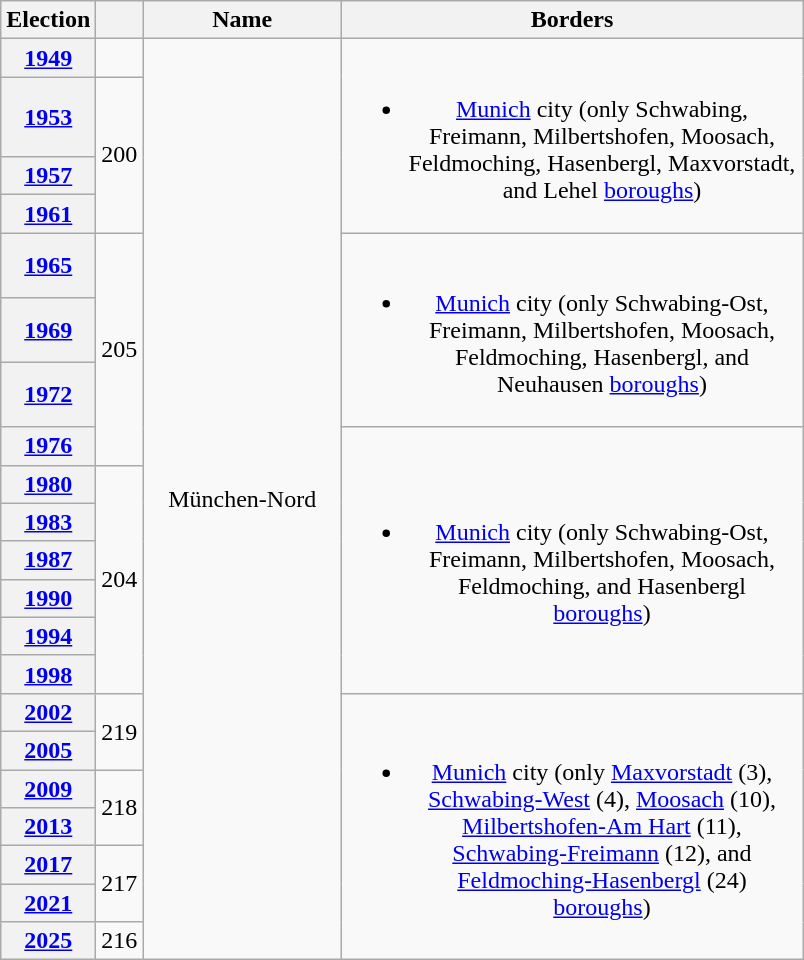<table class=wikitable style="text-align:center">
<tr>
<th>Election</th>
<th></th>
<th width=125px>Name</th>
<th width=300px>Borders</th>
</tr>
<tr>
<th><a href='#'>1949</a></th>
<td></td>
<td rowspan=21>München-Nord</td>
<td rowspan=4><br><ul><li><a href='#'>Munich</a> city (only Schwabing, Freimann, Milbertshofen, Moosach, Feldmoching, Hasenbergl, Maxvorstadt, and Lehel <a href='#'>boroughs</a>)</li></ul></td>
</tr>
<tr>
<th><a href='#'>1953</a></th>
<td rowspan=3>200</td>
</tr>
<tr>
<th><a href='#'>1957</a></th>
</tr>
<tr>
<th><a href='#'>1961</a></th>
</tr>
<tr>
<th><a href='#'>1965</a></th>
<td rowspan=4>205</td>
<td rowspan=3><br><ul><li><a href='#'>Munich</a> city (only Schwabing-Ost, Freimann, Milbertshofen, Moosach, Feldmoching, Hasenbergl, and Neuhausen <a href='#'>boroughs</a>)</li></ul></td>
</tr>
<tr>
<th><a href='#'>1969</a></th>
</tr>
<tr>
<th><a href='#'>1972</a></th>
</tr>
<tr>
<th><a href='#'>1976</a></th>
<td rowspan=7><br><ul><li><a href='#'>Munich</a> city (only Schwabing-Ost, Freimann, Milbertshofen, Moosach, Feldmoching, and Hasenbergl <a href='#'>boroughs</a>)</li></ul></td>
</tr>
<tr>
<th><a href='#'>1980</a></th>
<td rowspan=6>204</td>
</tr>
<tr>
<th><a href='#'>1983</a></th>
</tr>
<tr>
<th><a href='#'>1987</a></th>
</tr>
<tr>
<th><a href='#'>1990</a></th>
</tr>
<tr>
<th><a href='#'>1994</a></th>
</tr>
<tr>
<th><a href='#'>1998</a></th>
</tr>
<tr>
<th><a href='#'>2002</a></th>
<td rowspan=2>219</td>
<td rowspan=7><br><ul><li><a href='#'>Munich</a> city (only <a href='#'>Maxvorstadt</a> (3), <a href='#'>Schwabing-West</a> (4), <a href='#'>Moosach</a> (10), <a href='#'>Milbertshofen-Am Hart</a> (11), <a href='#'>Schwabing-Freimann</a> (12), and <a href='#'>Feldmoching-Hasenbergl</a> (24) <a href='#'>boroughs</a>)</li></ul></td>
</tr>
<tr>
<th><a href='#'>2005</a></th>
</tr>
<tr>
<th><a href='#'>2009</a></th>
<td rowspan=2>218</td>
</tr>
<tr>
<th><a href='#'>2013</a></th>
</tr>
<tr>
<th><a href='#'>2017</a></th>
<td rowspan=2>217</td>
</tr>
<tr>
<th><a href='#'>2021</a></th>
</tr>
<tr>
<th><a href='#'>2025</a></th>
<td>216</td>
</tr>
</table>
